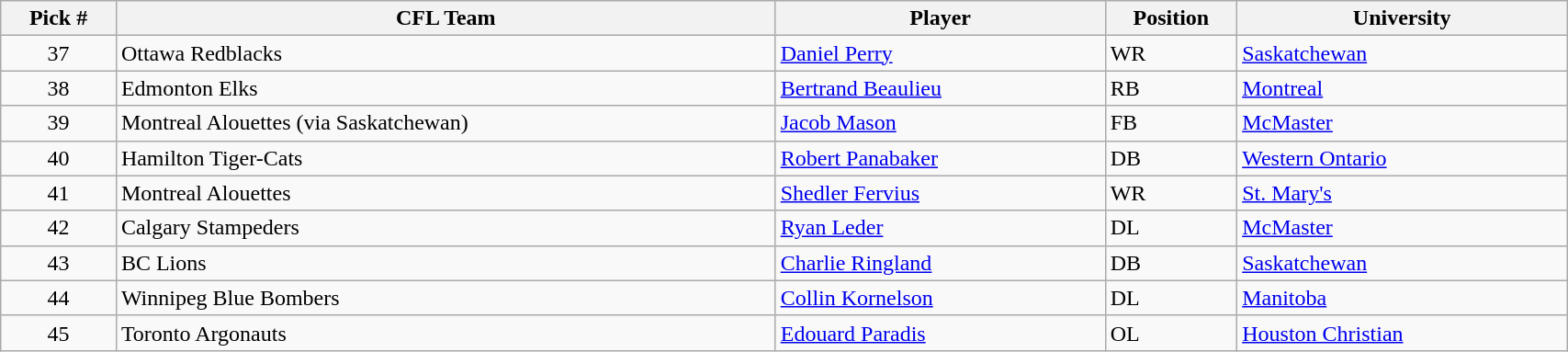<table class="wikitable" style="width: 90%">
<tr>
<th width=7%>Pick #</th>
<th width=40%>CFL Team</th>
<th width=20%>Player</th>
<th width=8%>Position</th>
<th width=20%>University</th>
</tr>
<tr>
<td align=center>37</td>
<td>Ottawa Redblacks</td>
<td><a href='#'>Daniel Perry</a></td>
<td>WR</td>
<td><a href='#'>Saskatchewan</a></td>
</tr>
<tr>
<td align=center>38</td>
<td>Edmonton Elks</td>
<td><a href='#'>Bertrand Beaulieu</a></td>
<td>RB</td>
<td><a href='#'>Montreal</a></td>
</tr>
<tr>
<td align=center>39</td>
<td>Montreal Alouettes (via Saskatchewan)</td>
<td><a href='#'>Jacob Mason</a></td>
<td>FB</td>
<td><a href='#'>McMaster</a></td>
</tr>
<tr>
<td align=center>40</td>
<td>Hamilton Tiger-Cats</td>
<td><a href='#'>Robert Panabaker</a></td>
<td>DB</td>
<td><a href='#'>Western Ontario</a></td>
</tr>
<tr>
<td align=center>41</td>
<td>Montreal Alouettes</td>
<td><a href='#'>Shedler Fervius</a></td>
<td>WR</td>
<td><a href='#'>St. Mary's</a></td>
</tr>
<tr>
<td align=center>42</td>
<td>Calgary Stampeders</td>
<td><a href='#'>Ryan Leder</a></td>
<td>DL</td>
<td><a href='#'>McMaster</a></td>
</tr>
<tr>
<td align=center>43</td>
<td>BC Lions</td>
<td><a href='#'>Charlie Ringland</a></td>
<td>DB</td>
<td><a href='#'>Saskatchewan</a></td>
</tr>
<tr>
<td align=center>44</td>
<td>Winnipeg Blue Bombers</td>
<td><a href='#'>Collin Kornelson</a></td>
<td>DL</td>
<td><a href='#'>Manitoba</a></td>
</tr>
<tr>
<td align=center>45</td>
<td>Toronto Argonauts</td>
<td><a href='#'>Edouard Paradis</a></td>
<td>OL</td>
<td><a href='#'>Houston Christian</a></td>
</tr>
</table>
